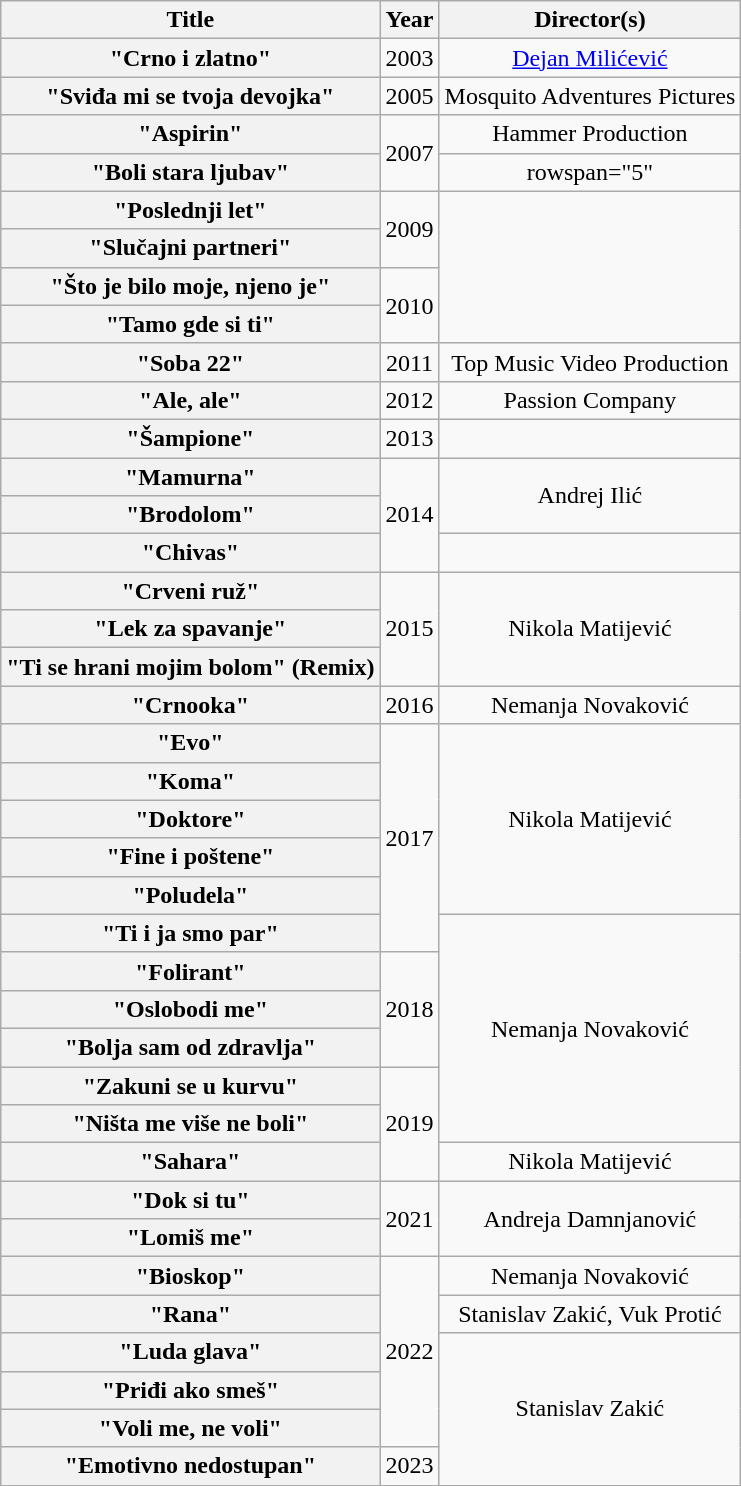<table class="wikitable plainrowheaders" style="text-align:center;">
<tr>
<th scope="col">Title</th>
<th scope="col">Year</th>
<th scope="col">Director(s)</th>
</tr>
<tr>
<th scope="row">"Crno i zlatno"</th>
<td>2003</td>
<td><a href='#'>Dejan Milićević</a></td>
</tr>
<tr>
<th scope="row">"Sviđa mi se tvoja devojka"</th>
<td>2005</td>
<td>Mosquito Adventures Pictures</td>
</tr>
<tr>
<th scope="row">"Aspirin"</th>
<td rowspan="2">2007</td>
<td>Hammer Production</td>
</tr>
<tr>
<th scope="row">"Boli stara ljubav"</th>
<td>rowspan="5" </td>
</tr>
<tr>
<th scope="row">"Poslednji let"</th>
<td rowspan="2">2009</td>
</tr>
<tr>
<th scope="row">"Slučajni partneri"</th>
</tr>
<tr>
<th scope="row">"Što je bilo moje, njeno je"</th>
<td rowspan="2">2010</td>
</tr>
<tr>
<th scope="row">"Tamo gde si ti"</th>
</tr>
<tr>
<th scope="row">"Soba 22"</th>
<td>2011</td>
<td>Top Music Video Production</td>
</tr>
<tr>
<th scope="row">"Ale, ale"</th>
<td>2012</td>
<td>Passion Company</td>
</tr>
<tr>
<th scope="row">"Šampione"</th>
<td>2013</td>
<td></td>
</tr>
<tr>
<th scope="row">"Mamurna"</th>
<td rowspan="3">2014</td>
<td rowspan="2">Andrej Ilić</td>
</tr>
<tr>
<th scope="row">"Brodolom"</th>
</tr>
<tr>
<th scope="row">"Chivas"</th>
<td></td>
</tr>
<tr>
<th scope="row">"Crveni ruž"</th>
<td rowspan="3">2015</td>
<td rowspan="3">Nikola Matijević</td>
</tr>
<tr>
<th scope="row">"Lek za spavanje"</th>
</tr>
<tr>
<th scope="row">"Ti se hrani mojim bolom" (Remix)</th>
</tr>
<tr>
<th scope="row">"Crnooka"</th>
<td>2016</td>
<td>Nemanja Novaković</td>
</tr>
<tr>
<th scope="row">"Evo"</th>
<td rowspan="6">2017</td>
<td rowspan="5">Nikola Matijević</td>
</tr>
<tr>
<th scope="row">"Koma"</th>
</tr>
<tr>
<th scope="row">"Doktore"</th>
</tr>
<tr>
<th scope="row">"Fine i poštene"</th>
</tr>
<tr>
<th scope="row">"Poludela"</th>
</tr>
<tr>
<th scope="row">"Ti i ja smo par"</th>
<td rowspan="6">Nemanja Novaković</td>
</tr>
<tr>
<th scope="row">"Folirant"</th>
<td rowspan="3">2018</td>
</tr>
<tr>
<th scope="row">"Oslobodi me"</th>
</tr>
<tr>
<th scope="row">"Bolja sam od zdravlja"</th>
</tr>
<tr>
<th scope="row">"Zakuni se u kurvu"</th>
<td rowspan="3">2019</td>
</tr>
<tr>
<th scope="row">"Ništa me više ne boli"</th>
</tr>
<tr>
<th scope="row">"Sahara"</th>
<td>Nikola Matijević</td>
</tr>
<tr>
<th scope="row">"Dok si tu"</th>
<td rowspan="2">2021</td>
<td rowspan="2">Andreja Damnjanović</td>
</tr>
<tr>
<th scope="row">"Lomiš me"</th>
</tr>
<tr>
<th scope="row">"Bioskop"</th>
<td rowspan="5">2022</td>
<td>Nemanja Novaković</td>
</tr>
<tr>
<th scope="row">"Rana"</th>
<td>Stanislav Zakić, Vuk Protić</td>
</tr>
<tr>
<th scope="row">"Luda glava"</th>
<td rowspan="4">Stanislav Zakić</td>
</tr>
<tr>
<th scope="row">"Priđi ako smeš"</th>
</tr>
<tr>
<th scope="row">"Voli me, ne voli"</th>
</tr>
<tr>
<th scope="row">"Emotivno nedostupan"</th>
<td>2023</td>
</tr>
<tr>
</tr>
</table>
